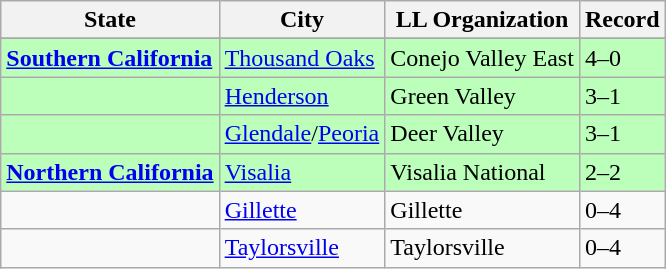<table class="wikitable">
<tr>
<th>State</th>
<th>City</th>
<th>LL Organization</th>
<th>Record</th>
</tr>
<tr>
</tr>
<tr bgcolor=#bbffbb>
<td><strong> <a href='#'>Southern California</a></strong></td>
<td><a href='#'>Thousand Oaks</a></td>
<td>Conejo Valley East</td>
<td>4–0</td>
</tr>
<tr bgcolor=#bbffbb>
<td><strong></strong></td>
<td><a href='#'>Henderson</a></td>
<td>Green Valley</td>
<td>3–1</td>
</tr>
<tr bgcolor=#bbffbb>
<td><strong></strong></td>
<td><a href='#'>Glendale</a>/<a href='#'>Peoria</a></td>
<td>Deer Valley</td>
<td>3–1</td>
</tr>
<tr bgcolor=#bbffbb>
<td><strong> <a href='#'>Northern California</a></strong></td>
<td><a href='#'>Visalia</a></td>
<td>Visalia National</td>
<td>2–2</td>
</tr>
<tr>
<td><strong></strong></td>
<td><a href='#'>Gillette</a></td>
<td>Gillette</td>
<td>0–4</td>
</tr>
<tr>
<td><strong></strong></td>
<td><a href='#'>Taylorsville</a></td>
<td>Taylorsville</td>
<td>0–4</td>
</tr>
</table>
